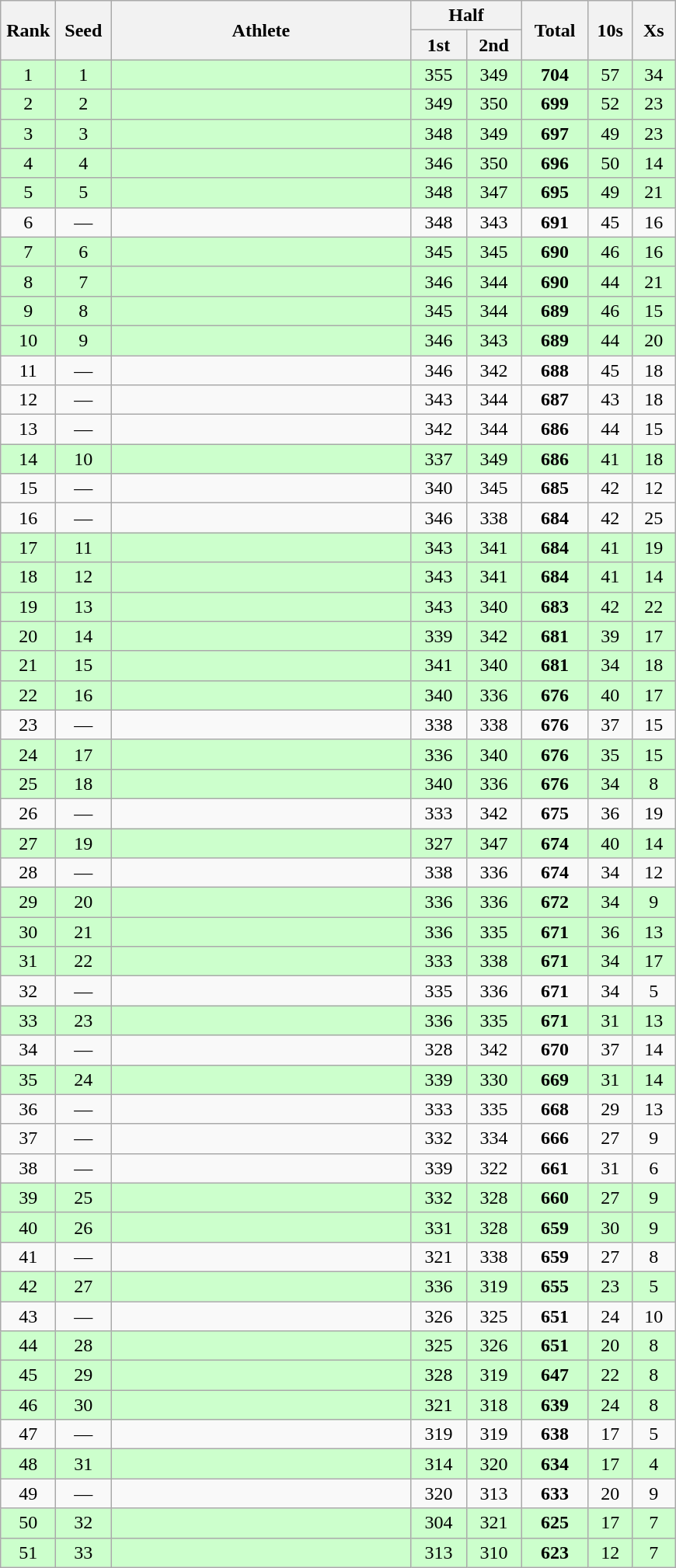<table class="wikitable" style="text-align:center">
<tr>
<th rowspan=2 width=40>Rank</th>
<th rowspan=2 width=40>Seed</th>
<th rowspan=2 width=250>Athlete</th>
<th colspan=2>Half</th>
<th rowspan=2 width=50>Total</th>
<th rowspan=2 width=30>10s</th>
<th rowspan=2 width=30>Xs</th>
</tr>
<tr>
<th width=40>1st</th>
<th width=40>2nd</th>
</tr>
<tr bgcolor="#CCFFCC">
<td>1</td>
<td>1</td>
<td align="left"></td>
<td>355</td>
<td>349</td>
<td><strong>704</strong></td>
<td>57</td>
<td>34</td>
</tr>
<tr bgcolor="#CCFFCC">
<td>2</td>
<td>2</td>
<td align="left"></td>
<td>349</td>
<td>350</td>
<td><strong>699</strong></td>
<td>52</td>
<td>23</td>
</tr>
<tr bgcolor="#CCFFCC">
<td>3</td>
<td>3</td>
<td align="left"></td>
<td>348</td>
<td>349</td>
<td><strong>697</strong></td>
<td>49</td>
<td>23</td>
</tr>
<tr bgcolor="#CCFFCC">
<td>4</td>
<td>4</td>
<td align="left"></td>
<td>346</td>
<td>350</td>
<td><strong>696</strong></td>
<td>50</td>
<td>14</td>
</tr>
<tr bgcolor="#CCFFCC">
<td>5</td>
<td>5</td>
<td align="left"></td>
<td>348</td>
<td>347</td>
<td><strong>695</strong></td>
<td>49</td>
<td>21</td>
</tr>
<tr>
<td>6</td>
<td>—</td>
<td align="left"></td>
<td>348</td>
<td>343</td>
<td><strong>691</strong></td>
<td>45</td>
<td>16</td>
</tr>
<tr bgcolor="#CCFFCC">
<td>7</td>
<td>6</td>
<td align="left"></td>
<td>345</td>
<td>345</td>
<td><strong>690</strong></td>
<td>46</td>
<td>16</td>
</tr>
<tr bgcolor="#CCFFCC">
<td>8</td>
<td>7</td>
<td align="left"></td>
<td>346</td>
<td>344</td>
<td><strong>690</strong></td>
<td>44</td>
<td>21</td>
</tr>
<tr bgcolor="#CCFFCC">
<td>9</td>
<td>8</td>
<td align="left"></td>
<td>345</td>
<td>344</td>
<td><strong>689</strong></td>
<td>46</td>
<td>15</td>
</tr>
<tr bgcolor="#CCFFCC">
<td>10</td>
<td>9</td>
<td align="left"></td>
<td>346</td>
<td>343</td>
<td><strong>689</strong></td>
<td>44</td>
<td>20</td>
</tr>
<tr>
<td>11</td>
<td>—</td>
<td align="left"></td>
<td>346</td>
<td>342</td>
<td><strong>688</strong></td>
<td>45</td>
<td>18</td>
</tr>
<tr>
<td>12</td>
<td>—</td>
<td align="left"></td>
<td>343</td>
<td>344</td>
<td><strong>687</strong></td>
<td>43</td>
<td>18</td>
</tr>
<tr>
<td>13</td>
<td>—</td>
<td align="left"></td>
<td>342</td>
<td>344</td>
<td><strong>686</strong></td>
<td>44</td>
<td>15</td>
</tr>
<tr bgcolor="#CCFFCC">
<td>14</td>
<td>10</td>
<td align="left"></td>
<td>337</td>
<td>349</td>
<td><strong>686</strong></td>
<td>41</td>
<td>18</td>
</tr>
<tr>
<td>15</td>
<td>—</td>
<td align="left"></td>
<td>340</td>
<td>345</td>
<td><strong>685</strong></td>
<td>42</td>
<td>12</td>
</tr>
<tr>
<td>16</td>
<td>—</td>
<td align="left"></td>
<td>346</td>
<td>338</td>
<td><strong>684</strong></td>
<td>42</td>
<td>25</td>
</tr>
<tr bgcolor="#CCFFCC">
<td>17</td>
<td>11</td>
<td align="left"></td>
<td>343</td>
<td>341</td>
<td><strong>684</strong></td>
<td>41</td>
<td>19</td>
</tr>
<tr bgcolor="#CCFFCC">
<td>18</td>
<td>12</td>
<td align="left"></td>
<td>343</td>
<td>341</td>
<td><strong>684</strong></td>
<td>41</td>
<td>14</td>
</tr>
<tr bgcolor="#CCFFCC">
<td>19</td>
<td>13</td>
<td align="left"></td>
<td>343</td>
<td>340</td>
<td><strong>683</strong></td>
<td>42</td>
<td>22</td>
</tr>
<tr bgcolor="#CCFFCC">
<td>20</td>
<td>14</td>
<td align="left"></td>
<td>339</td>
<td>342</td>
<td><strong>681</strong></td>
<td>39</td>
<td>17</td>
</tr>
<tr bgcolor="#CCFFCC">
<td>21</td>
<td>15</td>
<td align="left"></td>
<td>341</td>
<td>340</td>
<td><strong>681</strong></td>
<td>34</td>
<td>18</td>
</tr>
<tr bgcolor="#CCFFCC">
<td>22</td>
<td>16</td>
<td align="left"></td>
<td>340</td>
<td>336</td>
<td><strong>676</strong></td>
<td>40</td>
<td>17</td>
</tr>
<tr>
<td>23</td>
<td>—</td>
<td align="left"></td>
<td>338</td>
<td>338</td>
<td><strong>676</strong></td>
<td>37</td>
<td>15</td>
</tr>
<tr bgcolor="#CCFFCC">
<td>24</td>
<td>17</td>
<td align="left"></td>
<td>336</td>
<td>340</td>
<td><strong>676</strong></td>
<td>35</td>
<td>15</td>
</tr>
<tr bgcolor="#CCFFCC">
<td>25</td>
<td>18</td>
<td align="left"></td>
<td>340</td>
<td>336</td>
<td><strong>676</strong></td>
<td>34</td>
<td>8</td>
</tr>
<tr>
<td>26</td>
<td>—</td>
<td align="left"></td>
<td>333</td>
<td>342</td>
<td><strong>675</strong></td>
<td>36</td>
<td>19</td>
</tr>
<tr bgcolor="#CCFFCC">
<td>27</td>
<td>19</td>
<td align="left"></td>
<td>327</td>
<td>347</td>
<td><strong>674</strong></td>
<td>40</td>
<td>14</td>
</tr>
<tr>
<td>28</td>
<td>—</td>
<td align="left"></td>
<td>338</td>
<td>336</td>
<td><strong>674</strong></td>
<td>34</td>
<td>12</td>
</tr>
<tr bgcolor="#CCFFCC">
<td>29</td>
<td>20</td>
<td align="left"></td>
<td>336</td>
<td>336</td>
<td><strong>672</strong></td>
<td>34</td>
<td>9</td>
</tr>
<tr bgcolor="#CCFFCC">
<td>30</td>
<td>21</td>
<td align="left"></td>
<td>336</td>
<td>335</td>
<td><strong>671</strong></td>
<td>36</td>
<td>13</td>
</tr>
<tr bgcolor="#CCFFCC">
<td>31</td>
<td>22</td>
<td align="left"></td>
<td>333</td>
<td>338</td>
<td><strong>671</strong></td>
<td>34</td>
<td>17</td>
</tr>
<tr>
<td>32</td>
<td>—</td>
<td align="left"></td>
<td>335</td>
<td>336</td>
<td><strong>671</strong></td>
<td>34</td>
<td>5</td>
</tr>
<tr bgcolor="#CCFFCC">
<td>33</td>
<td>23</td>
<td align="left"></td>
<td>336</td>
<td>335</td>
<td><strong>671</strong></td>
<td>31</td>
<td>13</td>
</tr>
<tr>
<td>34</td>
<td>—</td>
<td align="left"></td>
<td>328</td>
<td>342</td>
<td><strong>670</strong></td>
<td>37</td>
<td>14</td>
</tr>
<tr bgcolor="#CCFFCC">
<td>35</td>
<td>24</td>
<td align="left"></td>
<td>339</td>
<td>330</td>
<td><strong>669</strong></td>
<td>31</td>
<td>14</td>
</tr>
<tr>
<td>36</td>
<td>—</td>
<td align="left"></td>
<td>333</td>
<td>335</td>
<td><strong>668</strong></td>
<td>29</td>
<td>13</td>
</tr>
<tr>
<td>37</td>
<td>—</td>
<td align="left"></td>
<td>332</td>
<td>334</td>
<td><strong>666</strong></td>
<td>27</td>
<td>9</td>
</tr>
<tr>
<td>38</td>
<td>—</td>
<td align="left"></td>
<td>339</td>
<td>322</td>
<td><strong>661</strong></td>
<td>31</td>
<td>6</td>
</tr>
<tr bgcolor="#CCFFCC">
<td>39</td>
<td>25</td>
<td align="left"></td>
<td>332</td>
<td>328</td>
<td><strong>660</strong></td>
<td>27</td>
<td>9</td>
</tr>
<tr bgcolor="#CCFFCC">
<td>40</td>
<td>26</td>
<td align="left"></td>
<td>331</td>
<td>328</td>
<td><strong>659</strong></td>
<td>30</td>
<td>9</td>
</tr>
<tr>
<td>41</td>
<td>—</td>
<td align="left"></td>
<td>321</td>
<td>338</td>
<td><strong>659</strong></td>
<td>27</td>
<td>8</td>
</tr>
<tr bgcolor="#CCFFCC">
<td>42</td>
<td>27</td>
<td align="left"></td>
<td>336</td>
<td>319</td>
<td><strong>655</strong></td>
<td>23</td>
<td>5</td>
</tr>
<tr>
<td>43</td>
<td>—</td>
<td align="left"></td>
<td>326</td>
<td>325</td>
<td><strong>651</strong></td>
<td>24</td>
<td>10</td>
</tr>
<tr bgcolor="#CCFFCC">
<td>44</td>
<td>28</td>
<td align="left"></td>
<td>325</td>
<td>326</td>
<td><strong>651</strong></td>
<td>20</td>
<td>8</td>
</tr>
<tr bgcolor="#CCFFCC">
<td>45</td>
<td>29</td>
<td align="left"></td>
<td>328</td>
<td>319</td>
<td><strong>647</strong></td>
<td>22</td>
<td>8</td>
</tr>
<tr bgcolor="#CCFFCC">
<td>46</td>
<td>30</td>
<td align="left"></td>
<td>321</td>
<td>318</td>
<td><strong>639</strong></td>
<td>24</td>
<td>8</td>
</tr>
<tr>
<td>47</td>
<td>—</td>
<td align="left"></td>
<td>319</td>
<td>319</td>
<td><strong>638</strong></td>
<td>17</td>
<td>5</td>
</tr>
<tr bgcolor="#CCFFCC">
<td>48</td>
<td>31</td>
<td align="left"></td>
<td>314</td>
<td>320</td>
<td><strong>634</strong></td>
<td>17</td>
<td>4</td>
</tr>
<tr>
<td>49</td>
<td>—</td>
<td align="left"></td>
<td>320</td>
<td>313</td>
<td><strong>633</strong></td>
<td>20</td>
<td>9</td>
</tr>
<tr bgcolor="#CCFFCC">
<td>50</td>
<td>32</td>
<td align="left"></td>
<td>304</td>
<td>321</td>
<td><strong>625</strong></td>
<td>17</td>
<td>7</td>
</tr>
<tr bgcolor="#CCFFCC">
<td>51</td>
<td>33</td>
<td align="left"></td>
<td>313</td>
<td>310</td>
<td><strong>623</strong></td>
<td>12</td>
<td>7</td>
</tr>
</table>
